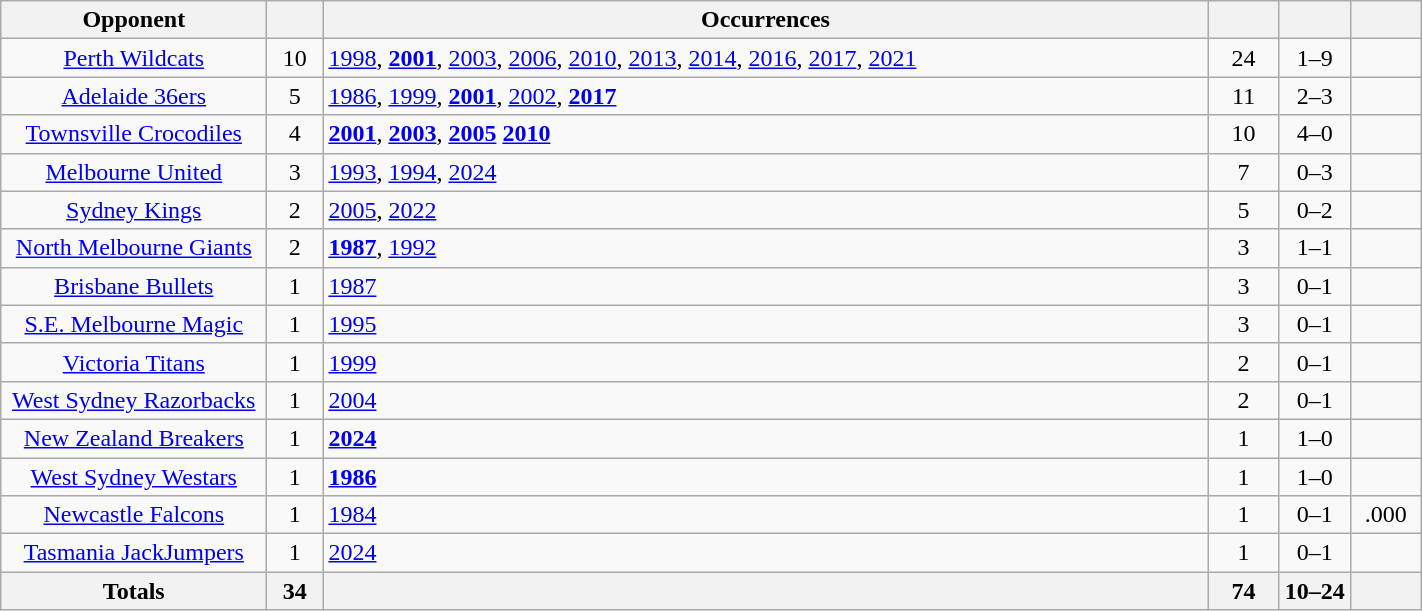<table class="wikitable sortable" style="text-align: center; width: 75%;">
<tr>
<th width="170">Opponent</th>
<th width="30"></th>
<th>Occurrences</th>
<th width="40"></th>
<th width="40"></th>
<th width="40"></th>
</tr>
<tr>
<td><a href='#'>Perth Wildcats</a></td>
<td>10</td>
<td align=left><a href='#'>1998</a>, <strong><a href='#'>2001</a></strong>, <a href='#'>2003</a>, <a href='#'>2006</a>, <a href='#'>2010</a>, <a href='#'>2013</a>, <a href='#'>2014</a>, <a href='#'>2016</a>, <a href='#'>2017</a>, <a href='#'>2021</a></td>
<td>24</td>
<td>1–9</td>
<td></td>
</tr>
<tr>
<td><a href='#'>Adelaide 36ers</a></td>
<td>5</td>
<td align=left><a href='#'>1986</a>, <a href='#'>1999</a>, <strong><a href='#'>2001</a></strong>, <a href='#'>2002</a>, <strong><a href='#'>2017</a></strong></td>
<td>11</td>
<td>2–3</td>
<td></td>
</tr>
<tr>
<td><a href='#'>Townsville Crocodiles</a></td>
<td>4</td>
<td align=left><strong><a href='#'>2001</a></strong>, <strong><a href='#'>2003</a></strong>, <strong><a href='#'>2005</a></strong> <strong><a href='#'>2010</a></strong></td>
<td>10</td>
<td>4–0</td>
<td></td>
</tr>
<tr>
<td><a href='#'>Melbourne United</a></td>
<td>3</td>
<td align=left><a href='#'>1993</a>, <a href='#'>1994</a>, <a href='#'>2024</a></td>
<td>7</td>
<td>0–3</td>
<td></td>
</tr>
<tr>
<td><a href='#'>Sydney Kings</a></td>
<td>2</td>
<td align=left><a href='#'>2005</a>, <a href='#'>2022</a></td>
<td>5</td>
<td>0–2</td>
<td></td>
</tr>
<tr>
<td><a href='#'>North Melbourne Giants</a></td>
<td>2</td>
<td align=left><strong><a href='#'>1987</a></strong>, <a href='#'>1992</a></td>
<td>3</td>
<td>1–1</td>
<td></td>
</tr>
<tr>
<td><a href='#'>Brisbane Bullets</a></td>
<td>1</td>
<td align=left><a href='#'>1987</a></td>
<td>3</td>
<td>0–1</td>
<td></td>
</tr>
<tr>
<td><a href='#'>S.E. Melbourne Magic</a></td>
<td>1</td>
<td align=left><a href='#'>1995</a></td>
<td>3</td>
<td>0–1</td>
<td></td>
</tr>
<tr>
<td><a href='#'>Victoria Titans</a></td>
<td>1</td>
<td align=left><a href='#'>1999</a></td>
<td>2</td>
<td>0–1</td>
<td></td>
</tr>
<tr>
<td><a href='#'>West Sydney Razorbacks</a></td>
<td>1</td>
<td align=left><a href='#'>2004</a></td>
<td>2</td>
<td>0–1</td>
<td></td>
</tr>
<tr>
<td><a href='#'>New Zealand Breakers</a></td>
<td>1</td>
<td align=left><strong><a href='#'>2024</a></strong></td>
<td>1</td>
<td>1–0</td>
<td></td>
</tr>
<tr>
<td><a href='#'>West Sydney Westars</a></td>
<td>1</td>
<td align=left><strong><a href='#'>1986</a></strong></td>
<td>1</td>
<td>1–0</td>
<td></td>
</tr>
<tr>
<td><a href='#'>Newcastle Falcons</a></td>
<td>1</td>
<td align=left><a href='#'>1984</a></td>
<td>1</td>
<td>0–1</td>
<td>.000</td>
</tr>
<tr>
<td><a href='#'>Tasmania JackJumpers</a></td>
<td>1</td>
<td align=left><a href='#'>2024</a></td>
<td>1</td>
<td>0–1</td>
<td></td>
</tr>
<tr>
<th width="170">Totals</th>
<th width="30">34</th>
<th></th>
<th width="40">74</th>
<th width="40">10–24</th>
<th width="40"></th>
</tr>
</table>
